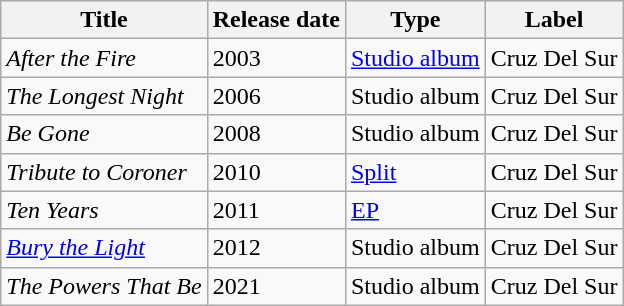<table class="wikitable">
<tr>
<th>Title</th>
<th>Release date</th>
<th>Type</th>
<th>Label</th>
</tr>
<tr>
<td><em>After the Fire</em></td>
<td>2003</td>
<td><a href='#'>Studio album</a></td>
<td>Cruz Del Sur</td>
</tr>
<tr>
<td><em>The Longest Night</em></td>
<td>2006</td>
<td>Studio album</td>
<td>Cruz Del Sur</td>
</tr>
<tr>
<td><em>Be Gone</em></td>
<td>2008</td>
<td>Studio album</td>
<td>Cruz Del Sur</td>
</tr>
<tr>
<td><em>Tribute to Coroner</em></td>
<td>2010</td>
<td><a href='#'>Split</a></td>
<td>Cruz Del Sur</td>
</tr>
<tr>
<td><em>Ten Years</em></td>
<td>2011</td>
<td><a href='#'>EP</a></td>
<td>Cruz Del Sur</td>
</tr>
<tr>
<td><em><a href='#'>Bury the Light</a></em></td>
<td>2012</td>
<td>Studio album</td>
<td>Cruz Del Sur</td>
</tr>
<tr>
<td><em>The Powers That Be</em></td>
<td>2021</td>
<td>Studio album</td>
<td>Cruz Del Sur</td>
</tr>
</table>
